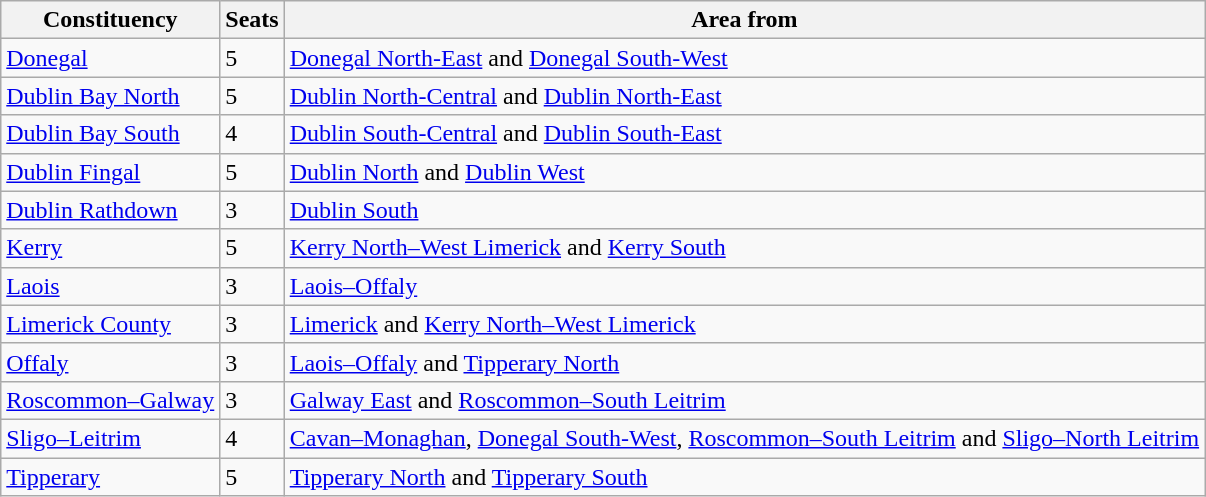<table class="wikitable">
<tr>
<th>Constituency</th>
<th>Seats</th>
<th>Area from</th>
</tr>
<tr>
<td><a href='#'>Donegal</a></td>
<td>5</td>
<td><a href='#'>Donegal North-East</a> and <a href='#'>Donegal South-West</a></td>
</tr>
<tr>
<td><a href='#'>Dublin Bay North</a></td>
<td>5</td>
<td><a href='#'>Dublin North-Central</a> and <a href='#'>Dublin North-East</a></td>
</tr>
<tr>
<td><a href='#'>Dublin Bay South</a></td>
<td>4</td>
<td><a href='#'>Dublin South-Central</a> and <a href='#'>Dublin South-East</a></td>
</tr>
<tr>
<td><a href='#'>Dublin Fingal</a></td>
<td>5</td>
<td><a href='#'>Dublin North</a> and <a href='#'>Dublin West</a></td>
</tr>
<tr>
<td><a href='#'>Dublin Rathdown</a></td>
<td>3</td>
<td><a href='#'>Dublin South</a></td>
</tr>
<tr>
<td><a href='#'>Kerry</a></td>
<td>5</td>
<td><a href='#'>Kerry North–West Limerick</a> and <a href='#'>Kerry South</a></td>
</tr>
<tr>
<td><a href='#'>Laois</a></td>
<td>3</td>
<td><a href='#'>Laois–Offaly</a></td>
</tr>
<tr>
<td><a href='#'>Limerick County</a></td>
<td>3</td>
<td><a href='#'>Limerick</a> and <a href='#'>Kerry North–West Limerick</a></td>
</tr>
<tr>
<td><a href='#'>Offaly</a></td>
<td>3</td>
<td><a href='#'>Laois–Offaly</a> and <a href='#'>Tipperary North</a></td>
</tr>
<tr>
<td><a href='#'>Roscommon–Galway</a></td>
<td>3</td>
<td><a href='#'>Galway East</a> and <a href='#'>Roscommon–South Leitrim</a></td>
</tr>
<tr>
<td><a href='#'>Sligo–Leitrim</a></td>
<td>4</td>
<td><a href='#'>Cavan–Monaghan</a>, <a href='#'>Donegal South-West</a>, <a href='#'>Roscommon–South Leitrim</a> and <a href='#'>Sligo–North Leitrim</a></td>
</tr>
<tr>
<td><a href='#'>Tipperary</a></td>
<td>5</td>
<td><a href='#'>Tipperary North</a> and <a href='#'>Tipperary South</a></td>
</tr>
</table>
